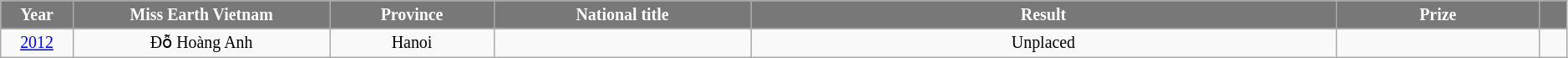<table class="wikitable sortable" style="font-size: 83%; text-align:center">
<tr bgcolor="#787878" align="center" colspan="10">
<th width="60" style="background-color:#787878;color:#FFFFFF;"><span><strong>Year</strong></span></th>
<th width="250" style="background-color:#787878;color:#FFFFFF;">Miss Earth Vietnam</th>
<th width="150" style="background-color:#787878;color:#FFFFFF;"><span><strong>Province</strong></span></th>
<th width="250" style="background-color:#787878;color:#FFFFFF;"><span><strong>National title</strong></span></th>
<th width="600" style="background-color:#787878;color:#FFFFFF;"><span><strong>Result</strong></span></th>
<th width="200" style="background-color:#787878;color:#FFFFFF;"><span><strong>Prize</strong></span></th>
<th width="20" style="background-color:#787878;color:#FFFFFF;"><span><strong></strong></span></th>
</tr>
<tr>
<td> <a href='#'>2012</a></td>
<td>Đỗ Hoàng Anh</td>
<td>Hanoi</td>
<td></td>
<td>Unplaced</td>
<td></td>
<td></td>
</tr>
</table>
